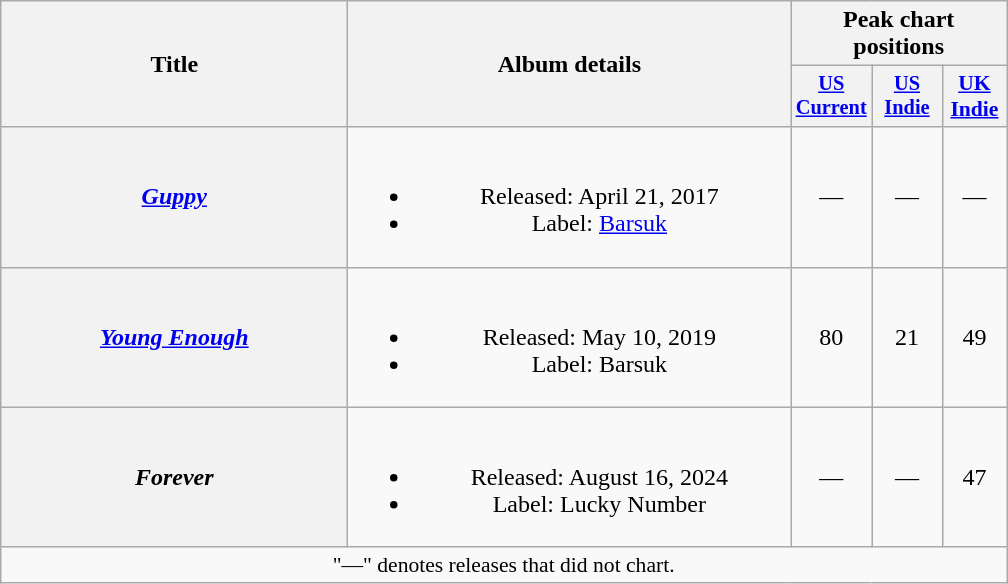<table class="wikitable plainrowheaders" style="text-align:center;">
<tr>
<th scope="col" style="width:14em;" rowspan="2">Title</th>
<th scope="col" style="width:18em;" rowspan="2">Album details</th>
<th scope="col" colspan="3">Peak chart positions</th>
</tr>
<tr>
<th scope="col" style="width:3em;font-size:85%;"><a href='#'>US<br>Current</a><br></th>
<th scope="col" style="width:3em;font-size:85%;"><a href='#'>US Indie</a><br></th>
<th scope="col" style="width:2.5em;font-size:90%;"><a href='#'>UK<br>Indie</a><br></th>
</tr>
<tr>
<th scope="row"><em><a href='#'>Guppy</a></em></th>
<td><br><ul><li>Released: April 21, 2017</li><li>Label: <a href='#'>Barsuk</a></li></ul></td>
<td>—</td>
<td>—</td>
<td>—</td>
</tr>
<tr>
<th scope="row"><em><a href='#'>Young Enough</a></em></th>
<td><br><ul><li>Released: May 10, 2019</li><li>Label: Barsuk</li></ul></td>
<td>80</td>
<td>21</td>
<td>49</td>
</tr>
<tr>
<th scope="row"><em>Forever</em></th>
<td><br><ul><li>Released: August 16, 2024</li><li>Label: Lucky Number</li></ul></td>
<td>—</td>
<td>—</td>
<td>47</td>
</tr>
<tr>
<td colspan="16" style="font-size:90%">"—" denotes releases that did not chart.</td>
</tr>
</table>
